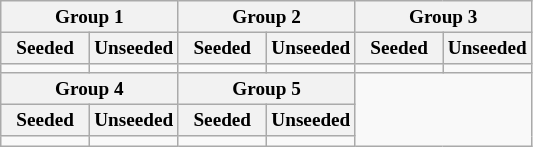<table class="wikitable" style="font-size:80%">
<tr>
<th colspan=2>Group 1</th>
<th colspan=2>Group 2</th>
<th colspan=2>Group 3</th>
</tr>
<tr>
<th width=16.7%>Seeded</th>
<th width=16.7%>Unseeded</th>
<th width=16.7%>Seeded</th>
<th width=16.7%>Unseeded</th>
<th width=16.6%>Seeded</th>
<th width=16.6%>Unseeded</th>
</tr>
<tr>
<td valign=top></td>
<td valign=top></td>
<td valign=top></td>
<td valign=top></td>
<td valign=top></td>
<td valign=top></td>
</tr>
<tr>
<th colspan=2>Group 4</th>
<th colspan=2>Group 5</th>
</tr>
<tr>
<th>Seeded</th>
<th>Unseeded</th>
<th>Seeded</th>
<th>Unseeded</th>
</tr>
<tr>
<td valign=top></td>
<td valign=top></td>
<td valign=top></td>
<td valign=top></td>
</tr>
</table>
